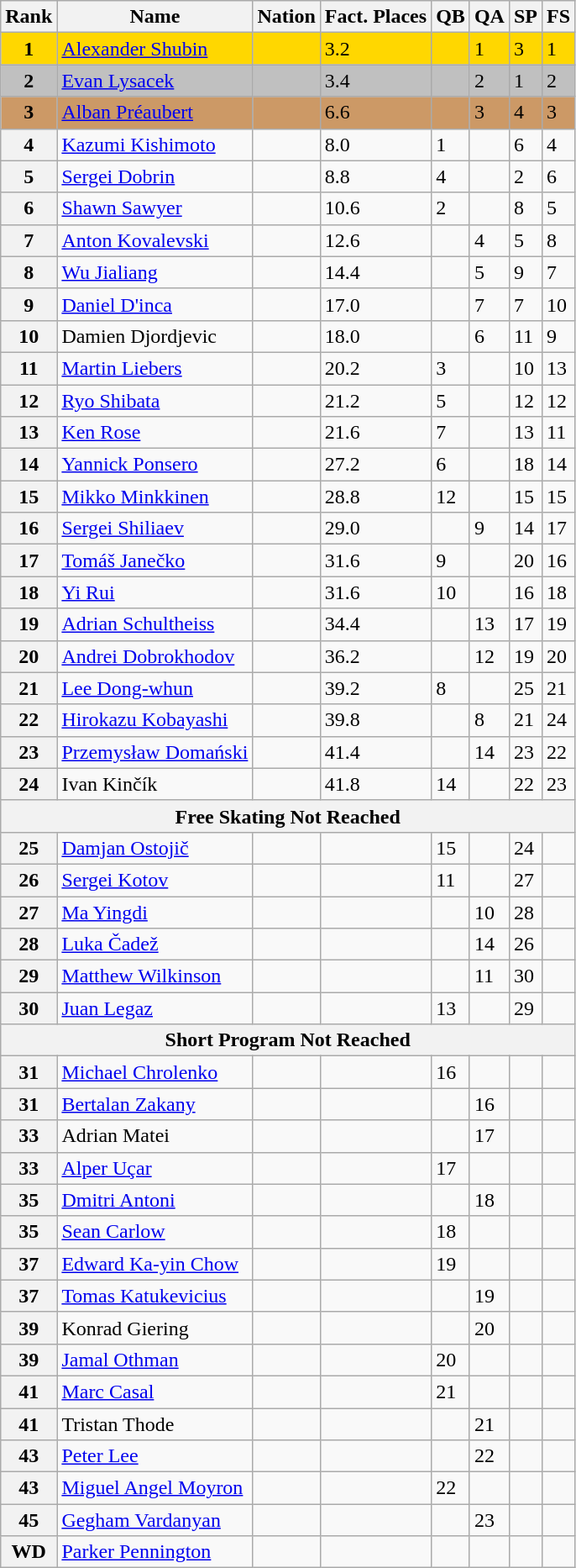<table class="wikitable">
<tr>
<th>Rank</th>
<th>Name</th>
<th>Nation</th>
<th>Fact. Places</th>
<th>QB</th>
<th>QA</th>
<th>SP</th>
<th>FS</th>
</tr>
<tr bgcolor=gold>
<td align=center><strong>1</strong></td>
<td><a href='#'>Alexander Shubin</a></td>
<td></td>
<td>3.2</td>
<td></td>
<td>1</td>
<td>3</td>
<td>1</td>
</tr>
<tr bgcolor=silver>
<td align=center><strong>2</strong></td>
<td><a href='#'>Evan Lysacek</a></td>
<td></td>
<td>3.4</td>
<td></td>
<td>2</td>
<td>1</td>
<td>2</td>
</tr>
<tr bgcolor=cc9966>
<td align=center><strong>3</strong></td>
<td><a href='#'>Alban Préaubert</a></td>
<td></td>
<td>6.6</td>
<td></td>
<td>3</td>
<td>4</td>
<td>3</td>
</tr>
<tr>
<th>4</th>
<td><a href='#'>Kazumi Kishimoto</a></td>
<td></td>
<td>8.0</td>
<td>1</td>
<td></td>
<td>6</td>
<td>4</td>
</tr>
<tr>
<th>5</th>
<td><a href='#'>Sergei Dobrin</a></td>
<td></td>
<td>8.8</td>
<td>4</td>
<td></td>
<td>2</td>
<td>6</td>
</tr>
<tr>
<th>6</th>
<td><a href='#'>Shawn Sawyer</a></td>
<td></td>
<td>10.6</td>
<td>2</td>
<td></td>
<td>8</td>
<td>5</td>
</tr>
<tr>
<th>7</th>
<td><a href='#'>Anton Kovalevski</a></td>
<td></td>
<td>12.6</td>
<td></td>
<td>4</td>
<td>5</td>
<td>8</td>
</tr>
<tr>
<th>8</th>
<td><a href='#'>Wu Jialiang</a></td>
<td></td>
<td>14.4</td>
<td></td>
<td>5</td>
<td>9</td>
<td>7</td>
</tr>
<tr>
<th>9</th>
<td><a href='#'>Daniel D'inca</a></td>
<td></td>
<td>17.0</td>
<td></td>
<td>7</td>
<td>7</td>
<td>10</td>
</tr>
<tr>
<th>10</th>
<td>Damien Djordjevic</td>
<td></td>
<td>18.0</td>
<td></td>
<td>6</td>
<td>11</td>
<td>9</td>
</tr>
<tr>
<th>11</th>
<td><a href='#'>Martin Liebers</a></td>
<td></td>
<td>20.2</td>
<td>3</td>
<td></td>
<td>10</td>
<td>13</td>
</tr>
<tr>
<th>12</th>
<td><a href='#'>Ryo Shibata</a></td>
<td></td>
<td>21.2</td>
<td>5</td>
<td></td>
<td>12</td>
<td>12</td>
</tr>
<tr>
<th>13</th>
<td><a href='#'>Ken Rose</a></td>
<td></td>
<td>21.6</td>
<td>7</td>
<td></td>
<td>13</td>
<td>11</td>
</tr>
<tr>
<th>14</th>
<td><a href='#'>Yannick Ponsero</a></td>
<td></td>
<td>27.2</td>
<td>6</td>
<td></td>
<td>18</td>
<td>14</td>
</tr>
<tr>
<th>15</th>
<td><a href='#'>Mikko Minkkinen</a></td>
<td></td>
<td>28.8</td>
<td>12</td>
<td></td>
<td>15</td>
<td>15</td>
</tr>
<tr>
<th>16</th>
<td><a href='#'>Sergei Shiliaev</a></td>
<td></td>
<td>29.0</td>
<td></td>
<td>9</td>
<td>14</td>
<td>17</td>
</tr>
<tr>
<th>17</th>
<td><a href='#'>Tomáš Janečko</a></td>
<td></td>
<td>31.6</td>
<td>9</td>
<td></td>
<td>20</td>
<td>16</td>
</tr>
<tr>
<th>18</th>
<td><a href='#'>Yi Rui</a></td>
<td></td>
<td>31.6</td>
<td>10</td>
<td></td>
<td>16</td>
<td>18</td>
</tr>
<tr>
<th>19</th>
<td><a href='#'>Adrian Schultheiss</a></td>
<td></td>
<td>34.4</td>
<td></td>
<td>13</td>
<td>17</td>
<td>19</td>
</tr>
<tr>
<th>20</th>
<td><a href='#'>Andrei Dobrokhodov</a></td>
<td></td>
<td>36.2</td>
<td></td>
<td>12</td>
<td>19</td>
<td>20</td>
</tr>
<tr>
<th>21</th>
<td><a href='#'>Lee Dong-whun</a></td>
<td></td>
<td>39.2</td>
<td>8</td>
<td></td>
<td>25</td>
<td>21</td>
</tr>
<tr>
<th>22</th>
<td><a href='#'>Hirokazu Kobayashi</a></td>
<td></td>
<td>39.8</td>
<td></td>
<td>8</td>
<td>21</td>
<td>24</td>
</tr>
<tr>
<th>23</th>
<td><a href='#'>Przemysław Domański</a></td>
<td></td>
<td>41.4</td>
<td></td>
<td>14</td>
<td>23</td>
<td>22</td>
</tr>
<tr>
<th>24</th>
<td>Ivan Kinčík</td>
<td></td>
<td>41.8</td>
<td>14</td>
<td></td>
<td>22</td>
<td>23</td>
</tr>
<tr>
<th colspan=8>Free Skating Not Reached</th>
</tr>
<tr>
<th>25</th>
<td><a href='#'>Damjan Ostojič</a></td>
<td></td>
<td></td>
<td>15</td>
<td></td>
<td>24</td>
<td></td>
</tr>
<tr>
<th>26</th>
<td><a href='#'>Sergei Kotov</a></td>
<td></td>
<td></td>
<td>11</td>
<td></td>
<td>27</td>
<td></td>
</tr>
<tr>
<th>27</th>
<td><a href='#'>Ma Yingdi</a></td>
<td></td>
<td></td>
<td></td>
<td>10</td>
<td>28</td>
<td></td>
</tr>
<tr>
<th>28</th>
<td><a href='#'>Luka Čadež</a></td>
<td></td>
<td></td>
<td></td>
<td>14</td>
<td>26</td>
<td></td>
</tr>
<tr>
<th>29</th>
<td><a href='#'>Matthew Wilkinson</a></td>
<td></td>
<td></td>
<td></td>
<td>11</td>
<td>30</td>
<td></td>
</tr>
<tr>
<th>30</th>
<td><a href='#'>Juan Legaz</a></td>
<td></td>
<td></td>
<td>13</td>
<td></td>
<td>29</td>
<td></td>
</tr>
<tr>
<th colspan=8>Short Program Not Reached</th>
</tr>
<tr>
<th>31</th>
<td><a href='#'>Michael Chrolenko</a></td>
<td></td>
<td></td>
<td>16</td>
<td></td>
<td></td>
<td></td>
</tr>
<tr>
<th>31</th>
<td><a href='#'>Bertalan Zakany</a></td>
<td></td>
<td></td>
<td></td>
<td>16</td>
<td></td>
<td></td>
</tr>
<tr>
<th>33</th>
<td>Adrian Matei</td>
<td></td>
<td></td>
<td></td>
<td>17</td>
<td></td>
<td></td>
</tr>
<tr>
<th>33</th>
<td><a href='#'>Alper Uçar</a></td>
<td></td>
<td></td>
<td>17</td>
<td></td>
<td></td>
<td></td>
</tr>
<tr>
<th>35</th>
<td><a href='#'>Dmitri Antoni</a></td>
<td></td>
<td></td>
<td></td>
<td>18</td>
<td></td>
<td></td>
</tr>
<tr>
<th>35</th>
<td><a href='#'>Sean Carlow</a></td>
<td></td>
<td></td>
<td>18</td>
<td></td>
<td></td>
<td></td>
</tr>
<tr>
<th>37</th>
<td><a href='#'>Edward Ka-yin Chow</a></td>
<td></td>
<td></td>
<td>19</td>
<td></td>
<td></td>
<td></td>
</tr>
<tr>
<th>37</th>
<td><a href='#'>Tomas Katukevicius</a></td>
<td></td>
<td></td>
<td></td>
<td>19</td>
<td></td>
<td></td>
</tr>
<tr>
<th>39</th>
<td>Konrad Giering</td>
<td></td>
<td></td>
<td></td>
<td>20</td>
<td></td>
<td></td>
</tr>
<tr>
<th>39</th>
<td><a href='#'>Jamal Othman</a></td>
<td></td>
<td></td>
<td>20</td>
<td></td>
<td></td>
<td></td>
</tr>
<tr>
<th>41</th>
<td><a href='#'>Marc Casal</a></td>
<td></td>
<td></td>
<td>21</td>
<td></td>
<td></td>
<td></td>
</tr>
<tr>
<th>41</th>
<td>Tristan Thode</td>
<td></td>
<td></td>
<td></td>
<td>21</td>
<td></td>
<td></td>
</tr>
<tr>
<th>43</th>
<td><a href='#'>Peter Lee</a></td>
<td></td>
<td></td>
<td></td>
<td>22</td>
<td></td>
<td></td>
</tr>
<tr>
<th>43</th>
<td><a href='#'>Miguel Angel Moyron</a></td>
<td></td>
<td></td>
<td>22</td>
<td></td>
<td></td>
<td></td>
</tr>
<tr>
<th>45</th>
<td><a href='#'>Gegham Vardanyan</a></td>
<td></td>
<td></td>
<td></td>
<td>23</td>
<td></td>
<td></td>
</tr>
<tr>
<th>WD</th>
<td><a href='#'>Parker Pennington</a></td>
<td></td>
<td></td>
<td></td>
<td></td>
<td></td>
<td></td>
</tr>
</table>
